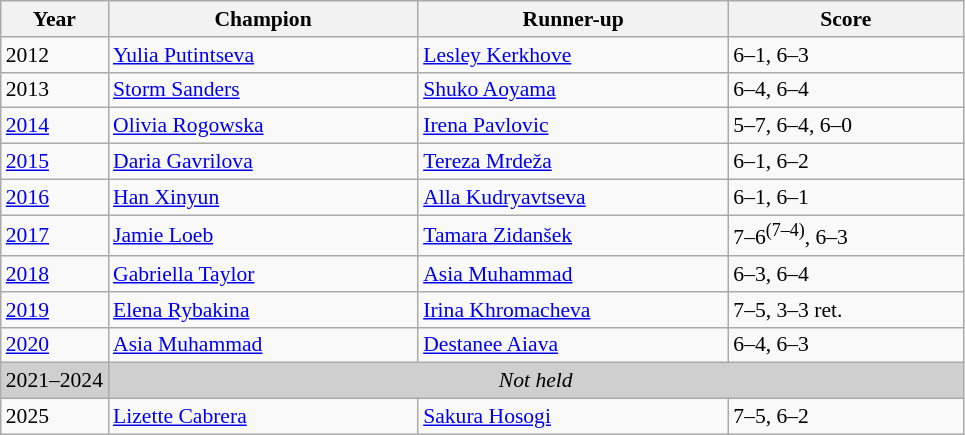<table class="wikitable" style="font-size:90%">
<tr>
<th>Year</th>
<th width="200">Champion</th>
<th width="200">Runner-up</th>
<th width="150">Score</th>
</tr>
<tr>
<td>2012</td>
<td> <a href='#'>Yulia Putintseva</a></td>
<td> <a href='#'>Lesley Kerkhove</a></td>
<td>6–1, 6–3</td>
</tr>
<tr>
<td>2013</td>
<td> <a href='#'>Storm Sanders</a></td>
<td> <a href='#'>Shuko Aoyama</a></td>
<td>6–4, 6–4</td>
</tr>
<tr>
<td><a href='#'>2014</a></td>
<td> <a href='#'>Olivia Rogowska</a></td>
<td> <a href='#'>Irena Pavlovic</a></td>
<td>5–7, 6–4, 6–0</td>
</tr>
<tr>
<td><a href='#'>2015</a></td>
<td> <a href='#'>Daria Gavrilova</a></td>
<td> <a href='#'>Tereza Mrdeža</a></td>
<td>6–1, 6–2</td>
</tr>
<tr>
<td><a href='#'>2016</a></td>
<td> <a href='#'>Han Xinyun</a></td>
<td> <a href='#'>Alla Kudryavtseva</a></td>
<td>6–1, 6–1</td>
</tr>
<tr>
<td><a href='#'>2017</a></td>
<td> <a href='#'>Jamie Loeb</a></td>
<td> <a href='#'>Tamara Zidanšek</a></td>
<td>7–6<sup>(7–4)</sup>, 6–3</td>
</tr>
<tr>
<td><a href='#'>2018</a></td>
<td> <a href='#'>Gabriella Taylor</a></td>
<td> <a href='#'>Asia Muhammad</a></td>
<td>6–3, 6–4</td>
</tr>
<tr>
<td><a href='#'>2019</a></td>
<td> <a href='#'>Elena Rybakina</a></td>
<td> <a href='#'>Irina Khromacheva</a></td>
<td>7–5, 3–3 ret.</td>
</tr>
<tr>
<td><a href='#'>2020</a></td>
<td> <a href='#'>Asia Muhammad</a></td>
<td> <a href='#'>Destanee Aiava</a></td>
<td>6–4, 6–3</td>
</tr>
<tr>
<td style="background:#cfcfcf">2021–2024</td>
<td colspan=4 align=center style="background:#cfcfcf"><em>Not held</em></td>
</tr>
<tr>
<td>2025</td>
<td> <a href='#'>Lizette Cabrera</a></td>
<td> <a href='#'>Sakura Hosogi</a></td>
<td>7–5, 6–2</td>
</tr>
</table>
